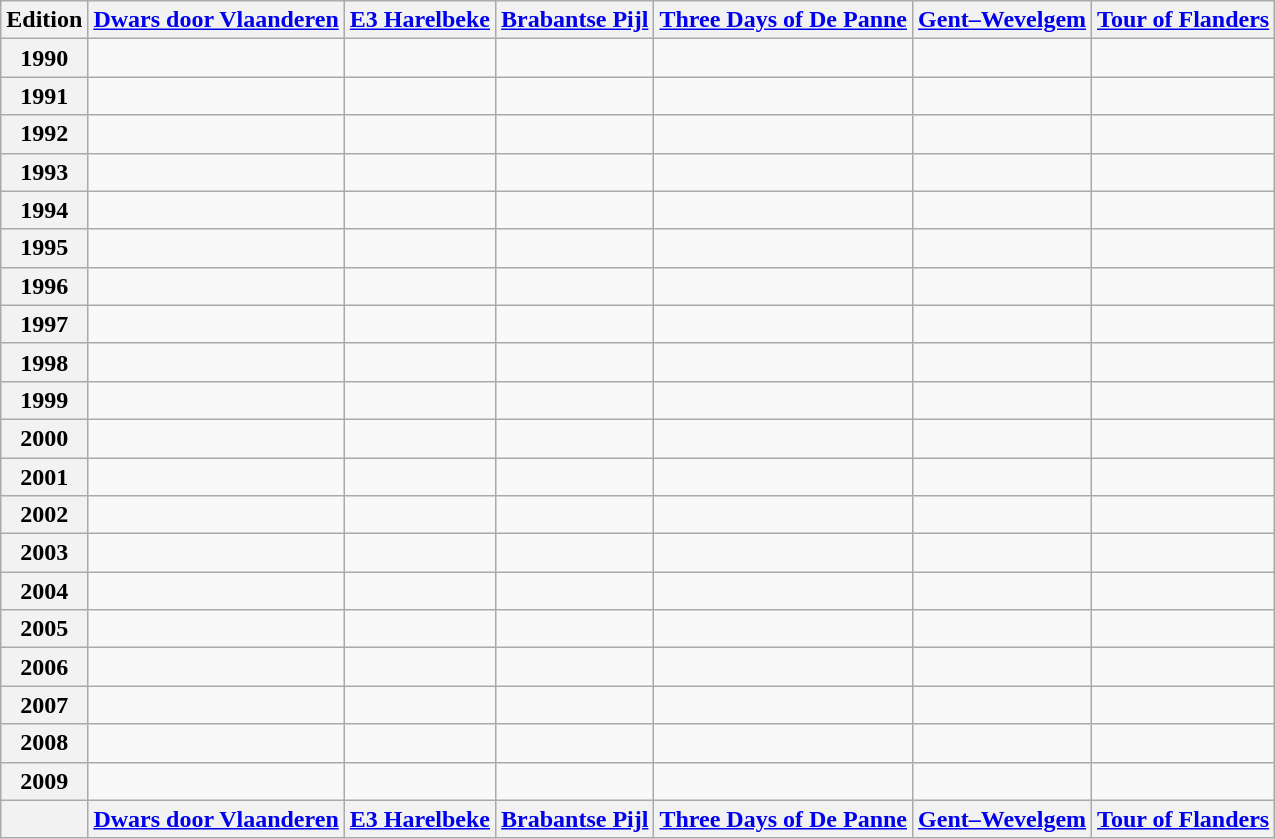<table class="wikitable">
<tr>
<th>Edition</th>
<th><a href='#'>Dwars door Vlaanderen</a></th>
<th><a href='#'>E3 Harelbeke</a></th>
<th><a href='#'>Brabantse Pijl</a></th>
<th><a href='#'>Three Days of De Panne</a></th>
<th><a href='#'>Gent–Wevelgem</a></th>
<th><a href='#'>Tour of Flanders</a></th>
</tr>
<tr>
<th>1990</th>
<td></td>
<td></td>
<td></td>
<td></td>
<td></td>
<td></td>
</tr>
<tr>
<th>1991</th>
<td></td>
<td></td>
<td></td>
<td></td>
<td></td>
<td></td>
</tr>
<tr>
<th>1992</th>
<td></td>
<td></td>
<td></td>
<td></td>
<td></td>
<td></td>
</tr>
<tr>
<th>1993</th>
<td></td>
<td></td>
<td></td>
<td></td>
<td></td>
<td></td>
</tr>
<tr>
<th>1994</th>
<td></td>
<td></td>
<td></td>
<td></td>
<td></td>
<td></td>
</tr>
<tr>
<th>1995</th>
<td></td>
<td></td>
<td></td>
<td></td>
<td></td>
<td></td>
</tr>
<tr>
<th>1996</th>
<td></td>
<td></td>
<td></td>
<td></td>
<td></td>
<td></td>
</tr>
<tr>
<th>1997</th>
<td></td>
<td></td>
<td></td>
<td></td>
<td></td>
<td></td>
</tr>
<tr>
<th>1998</th>
<td></td>
<td></td>
<td></td>
<td></td>
<td></td>
<td></td>
</tr>
<tr>
<th>1999</th>
<td></td>
<td></td>
<td></td>
<td></td>
<td></td>
<td></td>
</tr>
<tr>
<th>2000</th>
<td></td>
<td></td>
<td></td>
<td></td>
<td></td>
<td></td>
</tr>
<tr>
<th>2001</th>
<td></td>
<td></td>
<td></td>
<td></td>
<td></td>
<td></td>
</tr>
<tr>
<th>2002</th>
<td></td>
<td></td>
<td></td>
<td></td>
<td></td>
<td></td>
</tr>
<tr>
<th>2003</th>
<td></td>
<td></td>
<td></td>
<td></td>
<td></td>
<td></td>
</tr>
<tr>
<th>2004</th>
<td></td>
<td></td>
<td></td>
<td></td>
<td></td>
<td></td>
</tr>
<tr>
<th>2005</th>
<td></td>
<td></td>
<td></td>
<td></td>
<td></td>
<td></td>
</tr>
<tr>
<th>2006</th>
<td></td>
<td></td>
<td></td>
<td></td>
<td></td>
<td></td>
</tr>
<tr>
<th>2007</th>
<td></td>
<td></td>
<td></td>
<td></td>
<td></td>
<td></td>
</tr>
<tr>
<th>2008</th>
<td></td>
<td></td>
<td></td>
<td></td>
<td></td>
<td></td>
</tr>
<tr>
<th>2009</th>
<td></td>
<td></td>
<td></td>
<td></td>
<td></td>
<td></td>
</tr>
<tr>
<th></th>
<th><a href='#'>Dwars door Vlaanderen</a></th>
<th><a href='#'>E3 Harelbeke</a></th>
<th><a href='#'>Brabantse Pijl</a></th>
<th><a href='#'>Three Days of De Panne</a></th>
<th><a href='#'>Gent–Wevelgem</a></th>
<th><a href='#'>Tour of Flanders</a></th>
</tr>
</table>
